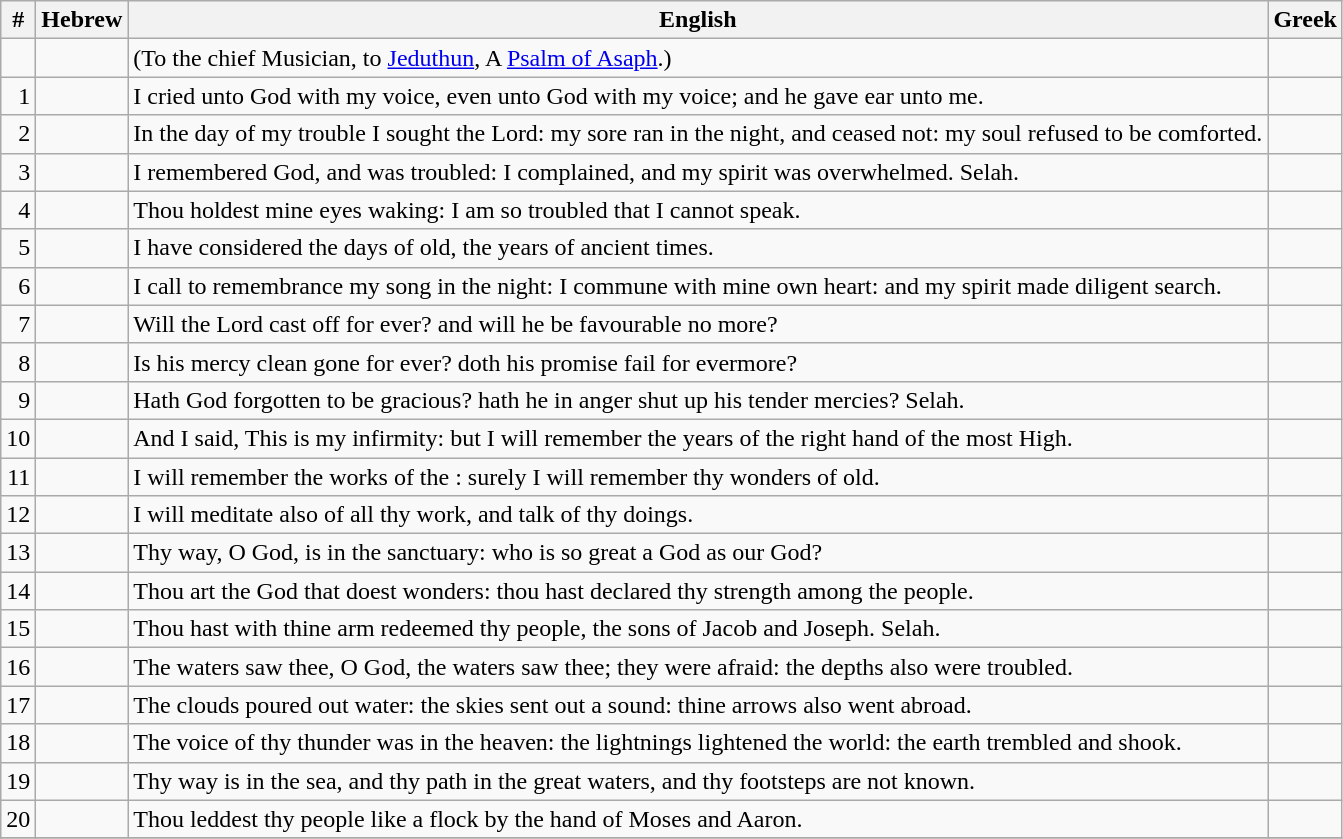<table class=wikitable>
<tr>
<th>#</th>
<th>Hebrew</th>
<th>English</th>
<th>Greek</th>
</tr>
<tr>
<td style="text-align:right"></td>
<td style="text-align:right"></td>
<td>(To the chief Musician, to <a href='#'>Jeduthun</a>, A <a href='#'>Psalm of Asaph</a>.)</td>
<td></td>
</tr>
<tr>
<td style="text-align:right">1</td>
<td style="text-align:right"></td>
<td>I cried unto God with my voice, even unto God with my voice; and he gave ear unto me.</td>
<td></td>
</tr>
<tr>
<td style="text-align:right">2</td>
<td style="text-align:right"></td>
<td>In the day of my trouble I sought the Lord: my sore ran in the night, and ceased not: my soul refused to be comforted.</td>
<td></td>
</tr>
<tr>
<td style="text-align:right">3</td>
<td style="text-align:right"></td>
<td>I remembered God, and was troubled: I complained, and my spirit was overwhelmed. Selah.</td>
<td></td>
</tr>
<tr>
<td style="text-align:right">4</td>
<td style="text-align:right"></td>
<td>Thou holdest mine eyes waking: I am so troubled that I cannot speak.</td>
<td></td>
</tr>
<tr>
<td style="text-align:right">5</td>
<td style="text-align:right"></td>
<td>I have considered the days of old, the years of ancient times.</td>
<td></td>
</tr>
<tr>
<td style="text-align:right">6</td>
<td style="text-align:right"></td>
<td>I call to remembrance my song in the night: I commune with mine own heart: and my spirit made diligent search.</td>
<td></td>
</tr>
<tr>
<td style="text-align:right">7</td>
<td style="text-align:right"></td>
<td>Will the Lord cast off for ever? and will he be favourable no more?</td>
<td></td>
</tr>
<tr>
<td style="text-align:right">8</td>
<td style="text-align:right"></td>
<td>Is his mercy clean gone for ever? doth his promise fail for evermore?</td>
<td></td>
</tr>
<tr>
<td style="text-align:right">9</td>
<td style="text-align:right"></td>
<td>Hath God forgotten to be gracious? hath he in anger shut up his tender mercies? Selah.</td>
<td></td>
</tr>
<tr>
<td style="text-align:right">10</td>
<td style="text-align:right"></td>
<td>And I said, This is my infirmity: but I will remember the years of the right hand of the most High.</td>
<td></td>
</tr>
<tr>
<td style="text-align:right">11</td>
<td style="text-align:right"></td>
<td>I will remember the works of the : surely I will remember thy wonders of old.</td>
<td></td>
</tr>
<tr>
<td style="text-align:right">12</td>
<td style="text-align:right"></td>
<td>I will meditate also of all thy work, and talk of thy doings.</td>
<td></td>
</tr>
<tr>
<td style="text-align:right">13</td>
<td style="text-align:right"></td>
<td>Thy way, O God, is in the sanctuary: who is so great a God as our God?</td>
<td></td>
</tr>
<tr>
<td style="text-align:right">14</td>
<td style="text-align:right"></td>
<td>Thou art the God that doest wonders: thou hast declared thy strength among the people.</td>
<td></td>
</tr>
<tr>
<td style="text-align:right">15</td>
<td style="text-align:right"></td>
<td>Thou hast with thine arm redeemed thy people, the sons of Jacob and Joseph. Selah.</td>
<td></td>
</tr>
<tr>
<td style="text-align:right">16</td>
<td style="text-align:right"></td>
<td>The waters saw thee, O God, the waters saw thee; they were afraid: the depths also were troubled.</td>
<td></td>
</tr>
<tr>
<td style="text-align:right">17</td>
<td style="text-align:right"></td>
<td>The clouds poured out water: the skies sent out a sound: thine arrows also went abroad.</td>
<td></td>
</tr>
<tr>
<td style="text-align:right">18</td>
<td style="text-align:right"></td>
<td>The voice of thy thunder was in the heaven: the lightnings lightened the world: the earth trembled and shook.</td>
<td></td>
</tr>
<tr>
<td style="text-align:right">19</td>
<td style="text-align:right"></td>
<td>Thy way is in the sea, and thy path in the great waters, and thy footsteps are not known.</td>
<td></td>
</tr>
<tr>
<td style="text-align:right">20</td>
<td style="text-align:right"></td>
<td>Thou leddest thy people like a flock by the hand of Moses and Aaron.</td>
<td></td>
</tr>
<tr>
</tr>
</table>
